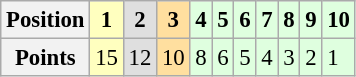<table class="wikitable" style="font-size: 95%;">
<tr>
<th>Position</th>
<th style="background:#ffffbf;">1</th>
<th style="background:#dfdfdf;">2</th>
<th style="background:#ffdf9f;">3</th>
<th style="background:#dfffdf;">4</th>
<th style="background:#dfffdf;">5</th>
<th style="background:#dfffdf;">6</th>
<th style="background:#dfffdf;">7</th>
<th style="background:#dfffdf;">8</th>
<th style="background:#dfffdf;">9</th>
<th style="background:#dfffdf;">10</th>
</tr>
<tr>
<th>Points</th>
<td style="background:#ffffbf;">15</td>
<td style="background:#dfdfdf;">12</td>
<td style="background:#ffdf9f;">10</td>
<td style="background:#dfffdf;">8</td>
<td style="background:#dfffdf;">6</td>
<td style="background:#dfffdf;">5</td>
<td style="background:#dfffdf;">4</td>
<td style="background:#dfffdf;">3</td>
<td style="background:#dfffdf;">2</td>
<td style="background:#dfffdf;">1</td>
</tr>
</table>
